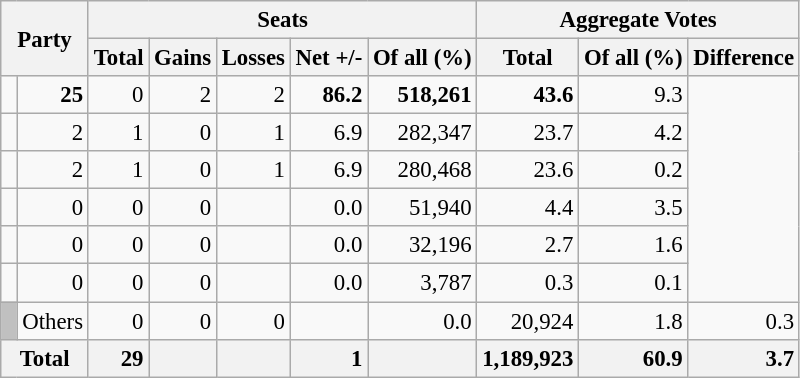<table class="wikitable sortable" style="text-align:right; font-size:95%;">
<tr>
<th colspan="2" rowspan="2">Party</th>
<th colspan="5">Seats</th>
<th colspan="3">Aggregate Votes</th>
</tr>
<tr>
<th>Total</th>
<th>Gains</th>
<th>Losses</th>
<th>Net +/-</th>
<th>Of all (%)</th>
<th>Total</th>
<th>Of all (%)</th>
<th>Difference</th>
</tr>
<tr>
<td></td>
<td><strong>25</strong></td>
<td>0</td>
<td>2</td>
<td>2</td>
<td><strong>86.2</strong></td>
<td><strong>518,261</strong></td>
<td><strong>43.6</strong></td>
<td>9.3</td>
</tr>
<tr>
<td></td>
<td>2</td>
<td>1</td>
<td>0</td>
<td>1</td>
<td>6.9</td>
<td>282,347</td>
<td>23.7</td>
<td>4.2</td>
</tr>
<tr>
<td></td>
<td>2</td>
<td>1</td>
<td>0</td>
<td>1</td>
<td>6.9</td>
<td>280,468</td>
<td>23.6</td>
<td>0.2</td>
</tr>
<tr>
<td></td>
<td>0</td>
<td>0</td>
<td>0</td>
<td></td>
<td>0.0</td>
<td>51,940</td>
<td>4.4</td>
<td>3.5</td>
</tr>
<tr>
<td></td>
<td>0</td>
<td>0</td>
<td>0</td>
<td></td>
<td>0.0</td>
<td>32,196</td>
<td>2.7</td>
<td>1.6</td>
</tr>
<tr>
<td></td>
<td>0</td>
<td>0</td>
<td>0</td>
<td></td>
<td>0.0</td>
<td>3,787</td>
<td>0.3</td>
<td>0.1</td>
</tr>
<tr>
<td style="background:silver;"> </td>
<td align=left>Others</td>
<td>0</td>
<td>0</td>
<td>0</td>
<td></td>
<td>0.0</td>
<td>20,924</td>
<td>1.8</td>
<td>0.3</td>
</tr>
<tr class="sortbottom">
<th colspan="2" style="background:#f2f2f2"><strong>Total</strong></th>
<td style="background:#f2f2f2;"><strong>29</strong></td>
<td style="background:#f2f2f2;"></td>
<td style="background:#f2f2f2;"></td>
<td style="background:#f2f2f2;"><strong>1</strong></td>
<td style="background:#f2f2f2;"></td>
<td style="background:#f2f2f2;"><strong>1,189,923</strong></td>
<td style="background:#f2f2f2;"><strong>60.9</strong></td>
<td style="background:#f2f2f2;"><strong>3.7</strong></td>
</tr>
</table>
